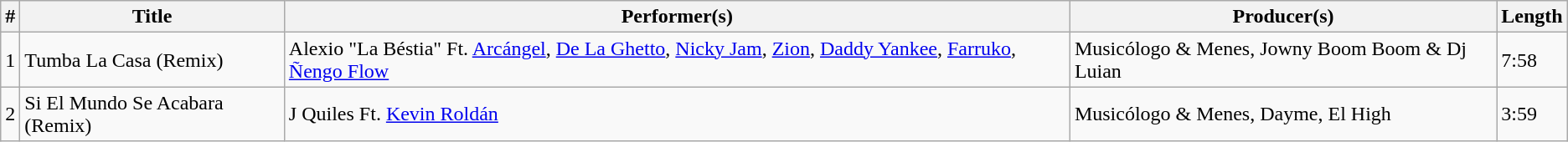<table class="wikitable">
<tr>
<th>#</th>
<th>Title</th>
<th>Performer(s)</th>
<th>Producer(s)</th>
<th>Length</th>
</tr>
<tr>
<td>1</td>
<td>Tumba La Casa (Remix)</td>
<td>Alexio "La Béstia" Ft. <a href='#'>Arcángel</a>, <a href='#'>De La Ghetto</a>, <a href='#'>Nicky Jam</a>, <a href='#'>Zion</a>, <a href='#'>Daddy Yankee</a>, <a href='#'>Farruko</a>, <a href='#'>Ñengo Flow</a></td>
<td>Musicólogo & Menes, Jowny Boom Boom & Dj Luian</td>
<td>7:58</td>
</tr>
<tr>
<td>2</td>
<td>Si El Mundo Se Acabara (Remix)</td>
<td>J Quiles Ft. <a href='#'>Kevin Roldán</a></td>
<td>Musicólogo & Menes, Dayme, El High</td>
<td>3:59</td>
</tr>
</table>
